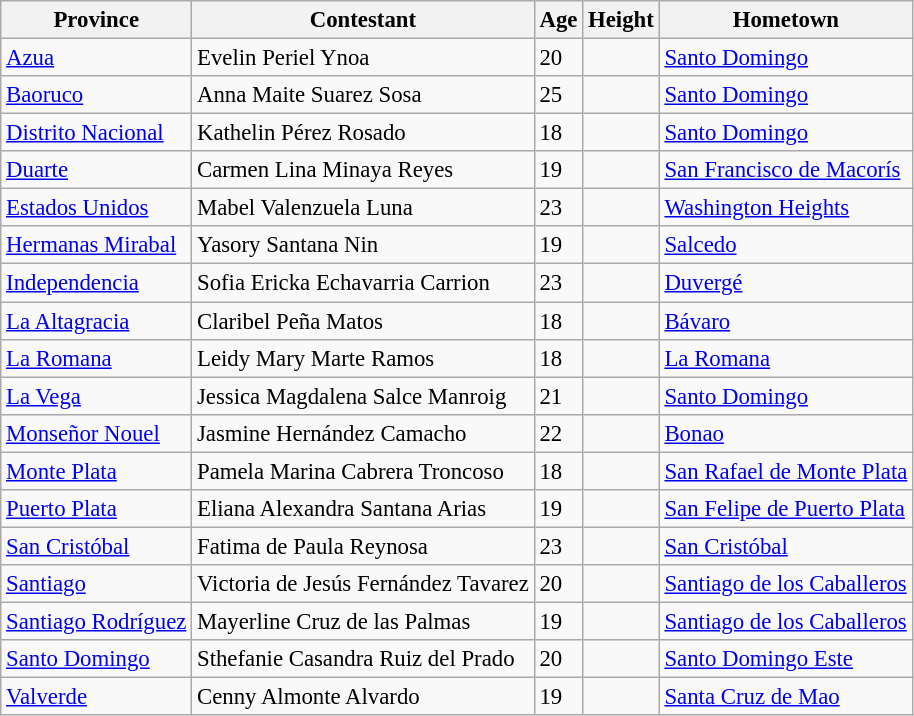<table class="wikitable sortable" style="font-size: 95%;">
<tr>
<th>Province</th>
<th>Contestant</th>
<th>Age</th>
<th>Height</th>
<th>Hometown</th>
</tr>
<tr>
<td><a href='#'>Azua</a></td>
<td>Evelin Periel Ynoa</td>
<td>20</td>
<td></td>
<td><a href='#'>Santo Domingo</a></td>
</tr>
<tr>
<td><a href='#'>Baoruco</a></td>
<td>Anna Maite Suarez Sosa</td>
<td>25</td>
<td></td>
<td><a href='#'>Santo Domingo</a></td>
</tr>
<tr>
<td><a href='#'>Distrito Nacional</a></td>
<td>Kathelin Pérez Rosado</td>
<td>18</td>
<td></td>
<td><a href='#'>Santo Domingo</a></td>
</tr>
<tr>
<td><a href='#'>Duarte</a></td>
<td>Carmen Lina Minaya Reyes</td>
<td>19</td>
<td></td>
<td><a href='#'>San Francisco de Macorís</a></td>
</tr>
<tr>
<td><a href='#'>Estados Unidos</a></td>
<td>Mabel Valenzuela Luna</td>
<td>23</td>
<td></td>
<td><a href='#'>Washington Heights</a></td>
</tr>
<tr>
<td><a href='#'>Hermanas Mirabal</a></td>
<td>Yasory Santana Nin</td>
<td>19</td>
<td></td>
<td><a href='#'>Salcedo</a></td>
</tr>
<tr>
<td><a href='#'>Independencia</a></td>
<td>Sofia Ericka Echavarria Carrion</td>
<td>23</td>
<td></td>
<td><a href='#'>Duvergé</a></td>
</tr>
<tr>
<td><a href='#'>La Altagracia</a></td>
<td>Claribel Peña Matos</td>
<td>18</td>
<td></td>
<td><a href='#'>Bávaro</a></td>
</tr>
<tr>
<td><a href='#'>La Romana</a></td>
<td>Leidy Mary Marte Ramos</td>
<td>18</td>
<td></td>
<td><a href='#'>La Romana</a></td>
</tr>
<tr>
<td><a href='#'>La Vega</a></td>
<td>Jessica Magdalena Salce Manroig</td>
<td>21</td>
<td></td>
<td><a href='#'>Santo Domingo</a></td>
</tr>
<tr>
<td><a href='#'>Monseñor Nouel</a></td>
<td>Jasmine Hernández Camacho</td>
<td>22</td>
<td></td>
<td><a href='#'>Bonao</a></td>
</tr>
<tr>
<td><a href='#'>Monte Plata</a></td>
<td>Pamela Marina Cabrera Troncoso</td>
<td>18</td>
<td></td>
<td><a href='#'>San Rafael de Monte Plata</a></td>
</tr>
<tr>
<td><a href='#'>Puerto Plata</a></td>
<td>Eliana Alexandra Santana Arias</td>
<td>19</td>
<td></td>
<td><a href='#'>San Felipe de Puerto Plata</a></td>
</tr>
<tr>
<td><a href='#'>San Cristóbal</a></td>
<td>Fatima de Paula Reynosa</td>
<td>23</td>
<td></td>
<td><a href='#'>San Cristóbal</a></td>
</tr>
<tr>
<td><a href='#'>Santiago</a></td>
<td>Victoria de Jesús Fernández Tavarez</td>
<td>20</td>
<td></td>
<td><a href='#'>Santiago de los Caballeros</a></td>
</tr>
<tr>
<td><a href='#'>Santiago Rodríguez</a></td>
<td>Mayerline Cruz de las Palmas</td>
<td>19</td>
<td></td>
<td><a href='#'>Santiago de los Caballeros</a></td>
</tr>
<tr>
<td><a href='#'>Santo Domingo</a></td>
<td>Sthefanie Casandra Ruiz del Prado</td>
<td>20</td>
<td></td>
<td><a href='#'>Santo Domingo Este</a></td>
</tr>
<tr>
<td><a href='#'>Valverde</a></td>
<td>Cenny Almonte Alvardo</td>
<td>19</td>
<td></td>
<td><a href='#'>Santa Cruz de Mao</a></td>
</tr>
</table>
